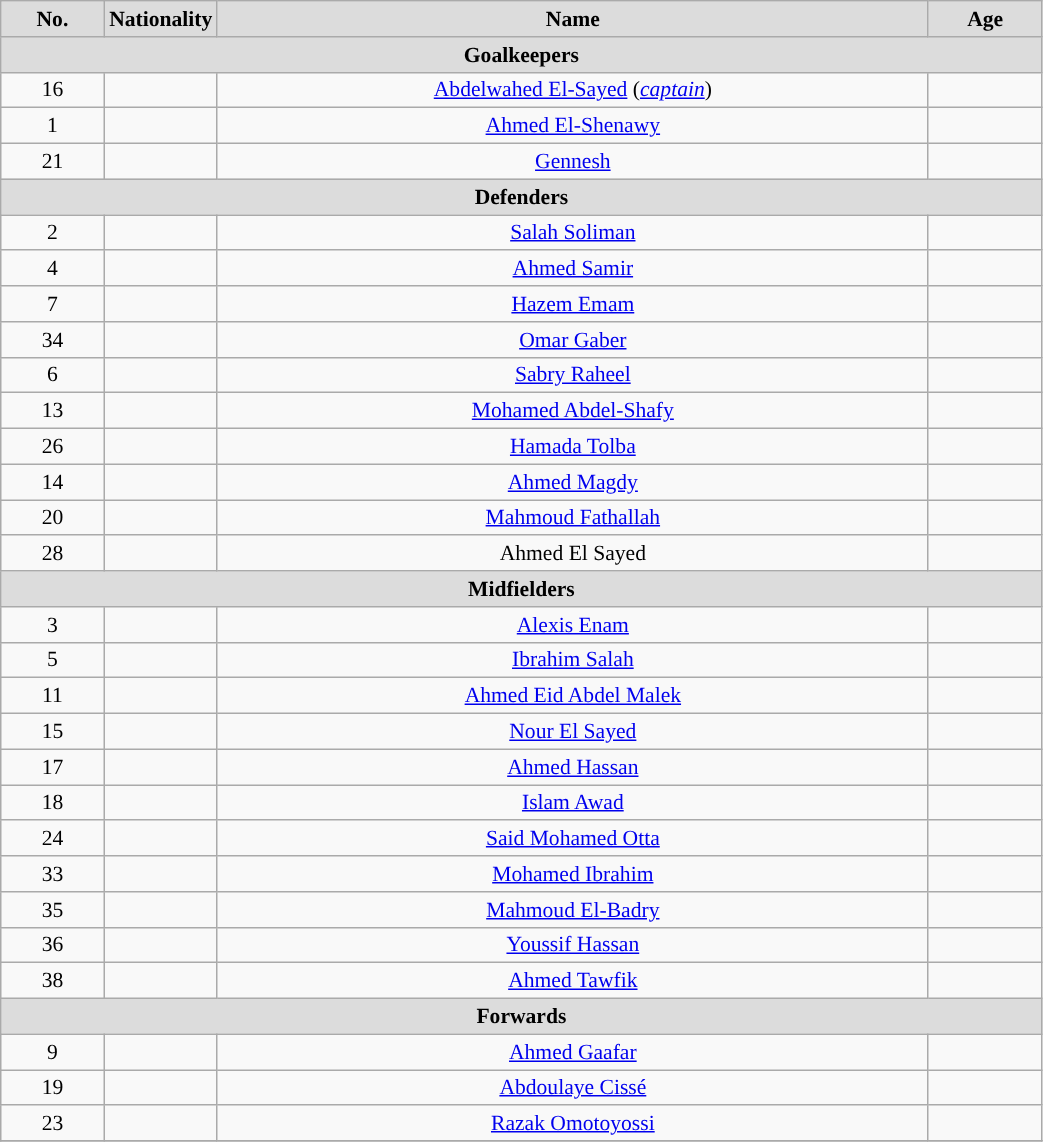<table class="wikitable" style="text-align:center; font-size:90%; width:55%">
<tr>
<th style="background:#DCDCDC; color:black;">No.</th>
<th style="background:#DCDCDC; color:black;" width=55;>Nationality</th>
<th style="background:#DCDCDC; color:black;">Name</th>
<th style="background:#DCDCDC; color:black;">Age</th>
</tr>
<tr>
<th colspan="8" style="background:#DCDCDC;">Goalkeepers</th>
</tr>
<tr>
<td>16</td>
<td></td>
<td><a href='#'>Abdelwahed El-Sayed</a> (<a href='#'><em>captain</em></a>)</td>
<td></td>
</tr>
<tr>
<td>1</td>
<td></td>
<td><a href='#'>Ahmed El-Shenawy</a></td>
<td></td>
</tr>
<tr>
<td>21</td>
<td></td>
<td><a href='#'>Gennesh</a></td>
<td></td>
</tr>
<tr>
<th colspan="8" style="background:#DCDCDC;">Defenders</th>
</tr>
<tr>
<td>2</td>
<td></td>
<td><a href='#'>Salah Soliman</a></td>
<td></td>
</tr>
<tr>
<td>4</td>
<td></td>
<td><a href='#'>Ahmed Samir</a></td>
<td></td>
</tr>
<tr>
<td>7</td>
<td></td>
<td><a href='#'>Hazem Emam</a></td>
<td></td>
</tr>
<tr>
<td>34</td>
<td></td>
<td><a href='#'>Omar Gaber</a></td>
<td></td>
</tr>
<tr>
<td>6</td>
<td></td>
<td><a href='#'>Sabry Raheel</a></td>
<td></td>
</tr>
<tr>
<td>13</td>
<td></td>
<td><a href='#'>Mohamed Abdel-Shafy</a></td>
<td></td>
</tr>
<tr>
<td>26</td>
<td></td>
<td><a href='#'>Hamada Tolba</a></td>
<td></td>
</tr>
<tr>
<td>14</td>
<td></td>
<td><a href='#'>Ahmed Magdy</a></td>
<td></td>
</tr>
<tr>
<td>20</td>
<td></td>
<td><a href='#'>Mahmoud Fathallah</a></td>
<td></td>
</tr>
<tr>
<td>28</td>
<td></td>
<td>Ahmed El Sayed</td>
<td></td>
</tr>
<tr>
<th colspan="8" style="background:#DCDCDC;">Midfielders</th>
</tr>
<tr>
<td>3</td>
<td></td>
<td><a href='#'>Alexis Enam</a></td>
<td></td>
</tr>
<tr>
<td>5</td>
<td></td>
<td><a href='#'>Ibrahim Salah</a></td>
<td></td>
</tr>
<tr>
<td>11</td>
<td></td>
<td><a href='#'>Ahmed Eid Abdel Malek</a></td>
<td></td>
</tr>
<tr>
<td>15</td>
<td></td>
<td><a href='#'>Nour El Sayed</a></td>
<td></td>
</tr>
<tr>
<td>17</td>
<td></td>
<td><a href='#'>Ahmed Hassan</a></td>
<td></td>
</tr>
<tr>
<td>18</td>
<td></td>
<td><a href='#'>Islam Awad</a></td>
<td></td>
</tr>
<tr>
<td>24</td>
<td></td>
<td><a href='#'>Said Mohamed Otta</a></td>
<td></td>
</tr>
<tr>
<td>33</td>
<td></td>
<td><a href='#'>Mohamed Ibrahim</a></td>
<td></td>
</tr>
<tr>
<td>35</td>
<td></td>
<td><a href='#'>Mahmoud El-Badry</a></td>
<td></td>
</tr>
<tr>
<td>36</td>
<td></td>
<td><a href='#'>Youssif Hassan</a></td>
<td></td>
</tr>
<tr>
<td>38</td>
<td></td>
<td><a href='#'>Ahmed Tawfik</a></td>
<td></td>
</tr>
<tr>
<th colspan="8" style="background:#DCDCDC;">Forwards</th>
</tr>
<tr>
<td>9</td>
<td></td>
<td><a href='#'>Ahmed Gaafar</a></td>
<td></td>
</tr>
<tr>
<td>19</td>
<td></td>
<td><a href='#'>Abdoulaye Cissé</a></td>
<td></td>
</tr>
<tr>
<td>23</td>
<td></td>
<td><a href='#'>Razak Omotoyossi</a></td>
<td></td>
</tr>
<tr>
</tr>
</table>
